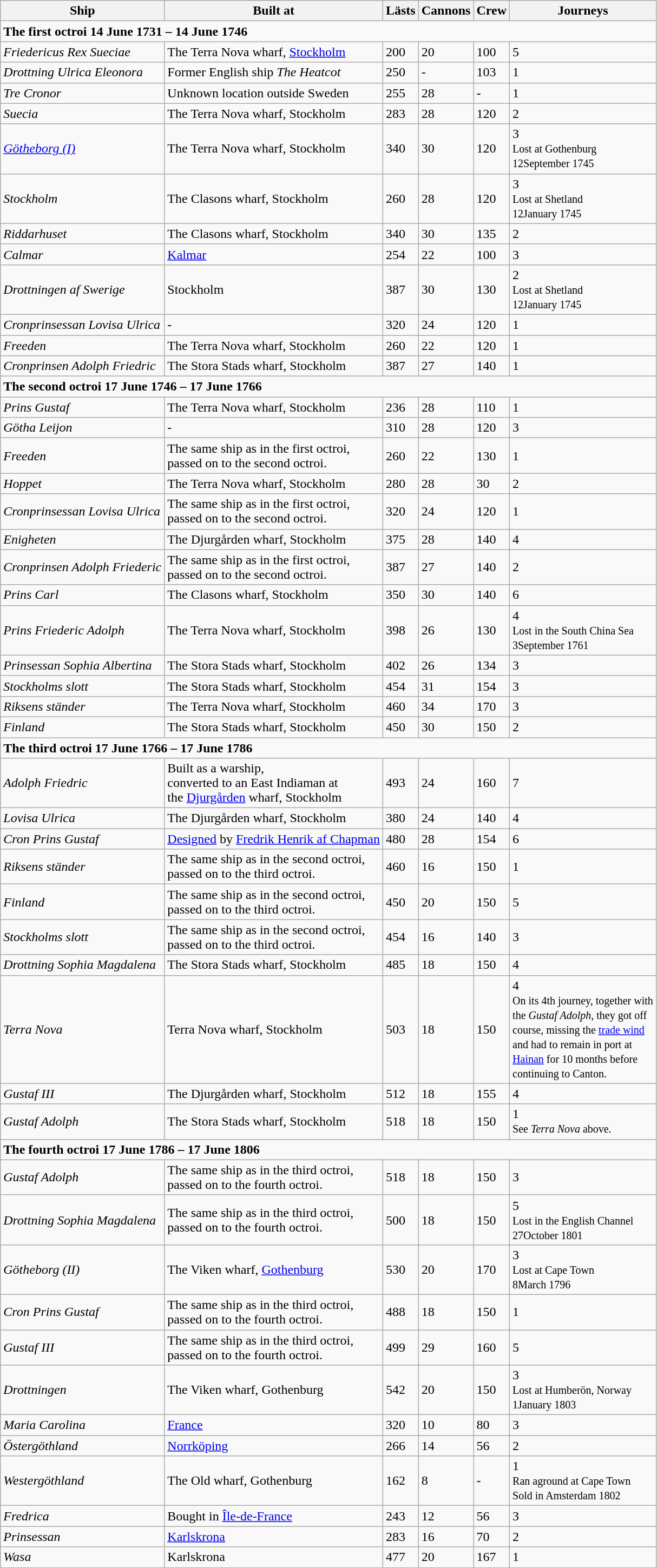<table class="wikitable">
<tr>
<th>Ship</th>
<th>Built at</th>
<th>Lästs</th>
<th>Cannons</th>
<th>Crew</th>
<th>Journeys</th>
</tr>
<tr>
<td colspan="6" style="text-align: left;"><strong>The first octroi 14 June 1731 – 14 June 1746</strong></td>
</tr>
<tr>
<td><em>Friedericus Rex Sueciae</em></td>
<td>The Terra Nova wharf, <a href='#'>Stockholm</a></td>
<td>200</td>
<td>20</td>
<td>100</td>
<td>5</td>
</tr>
<tr>
<td><em>Drottning Ulrica Eleonora</em></td>
<td>Former English ship <em>The Heatcot</em></td>
<td>250</td>
<td>-</td>
<td>103</td>
<td>1</td>
</tr>
<tr>
<td><em>Tre Cronor</em></td>
<td>Unknown location outside Sweden</td>
<td>255</td>
<td>28</td>
<td>-</td>
<td>1</td>
</tr>
<tr>
<td><em>Suecia</em></td>
<td>The Terra Nova wharf, Stockholm</td>
<td>283</td>
<td>28</td>
<td>120</td>
<td>2</td>
</tr>
<tr>
<td><em><a href='#'>Götheborg (I)</a></em></td>
<td>The Terra Nova wharf, Stockholm</td>
<td>340</td>
<td>30</td>
<td>120</td>
<td>3<br><small> Lost at Gothenburg<br>12September 1745</small></td>
</tr>
<tr>
<td><em>Stockholm</em></td>
<td>The Clasons wharf, Stockholm</td>
<td>260</td>
<td>28</td>
<td>120</td>
<td>3<br><small> Lost at Shetland<br>12January 1745</small></td>
</tr>
<tr>
<td><em>Riddarhuset</em></td>
<td>The Clasons wharf, Stockholm</td>
<td>340</td>
<td>30</td>
<td>135</td>
<td>2</td>
</tr>
<tr>
<td><em>Calmar</em></td>
<td><a href='#'>Kalmar</a></td>
<td>254</td>
<td>22</td>
<td>100</td>
<td>3</td>
</tr>
<tr>
<td><em>Drottningen af Swerige</em></td>
<td>Stockholm</td>
<td>387</td>
<td>30</td>
<td>130</td>
<td>2<br><small> Lost at Shetland<br>12January 1745</small></td>
</tr>
<tr>
<td><em>Cronprinsessan Lovisa Ulrica</em></td>
<td>-</td>
<td>320</td>
<td>24</td>
<td>120</td>
<td>1</td>
</tr>
<tr>
<td><em>Freeden</em></td>
<td>The Terra Nova wharf, Stockholm</td>
<td>260</td>
<td>22</td>
<td>120</td>
<td>1</td>
</tr>
<tr>
<td><em>Cronprinsen Adolph Friedric</em></td>
<td>The Stora Stads wharf, Stockholm</td>
<td>387</td>
<td>27</td>
<td>140</td>
<td>1</td>
</tr>
<tr>
<td colspan="6" style="text-align: left;"><strong>The second octroi 17 June 1746 – 17 June 1766</strong></td>
</tr>
<tr>
<td><em>Prins Gustaf</em></td>
<td>The Terra Nova wharf, Stockholm</td>
<td>236</td>
<td>28</td>
<td>110</td>
<td>1</td>
</tr>
<tr>
<td><em>Götha Leijon</em></td>
<td>-</td>
<td>310</td>
<td>28</td>
<td>120</td>
<td>3</td>
</tr>
<tr>
<td><em>Freeden</em></td>
<td>The same ship as in the first octroi,<br>passed on to the second octroi.</td>
<td>260</td>
<td>22</td>
<td>130</td>
<td>1</td>
</tr>
<tr>
<td><em>Hoppet</em></td>
<td>The Terra Nova wharf, Stockholm</td>
<td>280</td>
<td>28</td>
<td>30</td>
<td>2</td>
</tr>
<tr>
<td><em>Cronprinsessan Lovisa Ulrica</em></td>
<td>The same ship as in the first octroi,<br>passed on to the second octroi.</td>
<td>320</td>
<td>24</td>
<td>120</td>
<td>1</td>
</tr>
<tr>
<td><em>Enigheten</em></td>
<td>The Djurgården wharf, Stockholm</td>
<td>375</td>
<td>28</td>
<td>140</td>
<td>4</td>
</tr>
<tr>
<td><em>Cronprinsen Adolph Friederic</em></td>
<td>The same ship as in the first octroi,<br>passed on to the second octroi.</td>
<td>387</td>
<td>27</td>
<td>140</td>
<td>2</td>
</tr>
<tr>
<td><em>Prins Carl</em></td>
<td>The Clasons wharf, Stockholm</td>
<td>350</td>
<td>30</td>
<td>140</td>
<td>6</td>
</tr>
<tr>
<td><em>Prins Friederic Adolph</em></td>
<td>The Terra Nova wharf, Stockholm</td>
<td>398</td>
<td>26</td>
<td>130</td>
<td>4<br><small> Lost in the South China Sea<br>3September 1761</small></td>
</tr>
<tr>
<td><em>Prinsessan Sophia Albertina</em></td>
<td>The Stora Stads wharf, Stockholm</td>
<td>402</td>
<td>26</td>
<td>134</td>
<td>3</td>
</tr>
<tr>
<td><em>Stockholms slott</em></td>
<td>The Stora Stads wharf, Stockholm</td>
<td>454</td>
<td>31</td>
<td>154</td>
<td>3</td>
</tr>
<tr>
<td><em>Riksens ständer</em></td>
<td>The Terra Nova wharf, Stockholm</td>
<td>460</td>
<td>34</td>
<td>170</td>
<td>3</td>
</tr>
<tr>
<td><em>Finland</em></td>
<td>The Stora Stads wharf, Stockholm</td>
<td>450</td>
<td>30</td>
<td>150</td>
<td>2</td>
</tr>
<tr>
<td colspan="6" style="text-align: left;"><strong>The third octroi 17 June 1766 – 17 June 1786</strong></td>
</tr>
<tr>
<td><em>Adolph Friedric</em></td>
<td>Built as a warship,<br>converted to an East Indiaman at<br>the <a href='#'>Djurgården</a> wharf, Stockholm</td>
<td>493</td>
<td>24</td>
<td>160</td>
<td>7</td>
</tr>
<tr>
<td><em>Lovisa Ulrica</em></td>
<td>The Djurgården wharf, Stockholm</td>
<td>380</td>
<td>24</td>
<td>140</td>
<td>4</td>
</tr>
<tr>
<td><em>Cron Prins Gustaf</em></td>
<td><a href='#'>Designed</a> by <a href='#'>Fredrik Henrik af Chapman</a></td>
<td>480</td>
<td>28</td>
<td>154</td>
<td>6</td>
</tr>
<tr>
<td><em>Riksens ständer</em></td>
<td>The same ship as in the second octroi,<br>passed on to the third octroi.</td>
<td>460</td>
<td>16</td>
<td>150</td>
<td>1</td>
</tr>
<tr>
<td><em>Finland</em></td>
<td>The same ship as in the second octroi,<br>passed on to the third octroi.</td>
<td>450</td>
<td>20</td>
<td>150</td>
<td>5</td>
</tr>
<tr>
<td><em>Stockholms slott</em></td>
<td>The same ship as in the second octroi,<br>passed on to the third octroi.</td>
<td>454</td>
<td>16</td>
<td>140</td>
<td>3</td>
</tr>
<tr>
<td><em>Drottning Sophia Magdalena</em></td>
<td>The Stora Stads wharf, Stockholm</td>
<td>485</td>
<td>18</td>
<td>150</td>
<td>4</td>
</tr>
<tr>
<td><em>Terra Nova</em></td>
<td>Terra Nova wharf, Stockholm</td>
<td>503</td>
<td>18</td>
<td>150</td>
<td>4<br><small>On its 4th journey, together with<br>the <em>Gustaf Adolph</em>, they got off<br>course, missing the <a href='#'>trade wind</a><br>and had to remain in port at<br><a href='#'>Hainan</a> for 10 months before<br>continuing to Canton.</small></td>
</tr>
<tr>
<td><em>Gustaf III</em></td>
<td>The Djurgården wharf, Stockholm</td>
<td>512</td>
<td>18</td>
<td>155</td>
<td>4</td>
</tr>
<tr>
<td><em>Gustaf Adolph</em></td>
<td>The Stora Stads wharf, Stockholm</td>
<td>518</td>
<td>18</td>
<td>150</td>
<td>1<br><small>See <em>Terra Nova</em> above.</small></td>
</tr>
<tr>
<td colspan="6" style="text-align: left;"><strong>The fourth octroi 17 June 1786 – 17 June 1806</strong></td>
</tr>
<tr>
<td><em>Gustaf Adolph</em></td>
<td>The same ship as in the third octroi,<br>passed on to the fourth octroi.</td>
<td>518</td>
<td>18</td>
<td>150</td>
<td>3</td>
</tr>
<tr>
<td><em>Drottning Sophia Magdalena</em></td>
<td>The same ship as in the third octroi,<br>passed on to the fourth octroi.</td>
<td>500</td>
<td>18</td>
<td>150</td>
<td>5<br><small> Lost in the English Channel<br>27October 1801</small></td>
</tr>
<tr>
<td><em>Götheborg (II)</em></td>
<td>The Viken wharf, <a href='#'>Gothenburg</a></td>
<td>530</td>
<td>20</td>
<td>170</td>
<td>3<br><small> Lost at Cape Town<br>8March 1796</small></td>
</tr>
<tr>
<td><em>Cron Prins Gustaf</em></td>
<td>The same ship as in the third octroi,<br>passed on to the fourth octroi.</td>
<td>488</td>
<td>18</td>
<td>150</td>
<td>1</td>
</tr>
<tr>
<td><em>Gustaf III</em></td>
<td>The same ship as in the third octroi,<br>passed on to the fourth octroi.</td>
<td>499</td>
<td>29</td>
<td>160</td>
<td>5</td>
</tr>
<tr>
<td><em>Drottningen</em></td>
<td>The Viken wharf, Gothenburg</td>
<td>542</td>
<td>20</td>
<td>150</td>
<td>3<br><small> Lost at Humberön, Norway<br>1January 1803</small></td>
</tr>
<tr>
<td><em>Maria Carolina</em></td>
<td><a href='#'>France</a></td>
<td>320</td>
<td>10</td>
<td>80</td>
<td>3</td>
</tr>
<tr>
<td><em>Östergöthland</em></td>
<td><a href='#'>Norrköping</a></td>
<td>266</td>
<td>14</td>
<td>56</td>
<td>2</td>
</tr>
<tr>
<td><em>Westergöthland</em></td>
<td>The Old wharf, Gothenburg</td>
<td>162</td>
<td>8</td>
<td>-</td>
<td>1<br><small> Ran aground at Cape Town<br>Sold in Amsterdam 1802</small></td>
</tr>
<tr>
<td><em>Fredrica</em></td>
<td>Bought in <a href='#'>Île-de-France</a></td>
<td>243</td>
<td>12</td>
<td>56</td>
<td>3</td>
</tr>
<tr>
<td><em>Prinsessan</em></td>
<td><a href='#'>Karlskrona</a></td>
<td>283</td>
<td>16</td>
<td>70</td>
<td>2</td>
</tr>
<tr>
<td><em>Wasa</em></td>
<td>Karlskrona</td>
<td>477</td>
<td>20</td>
<td>167</td>
<td>1</td>
</tr>
</table>
